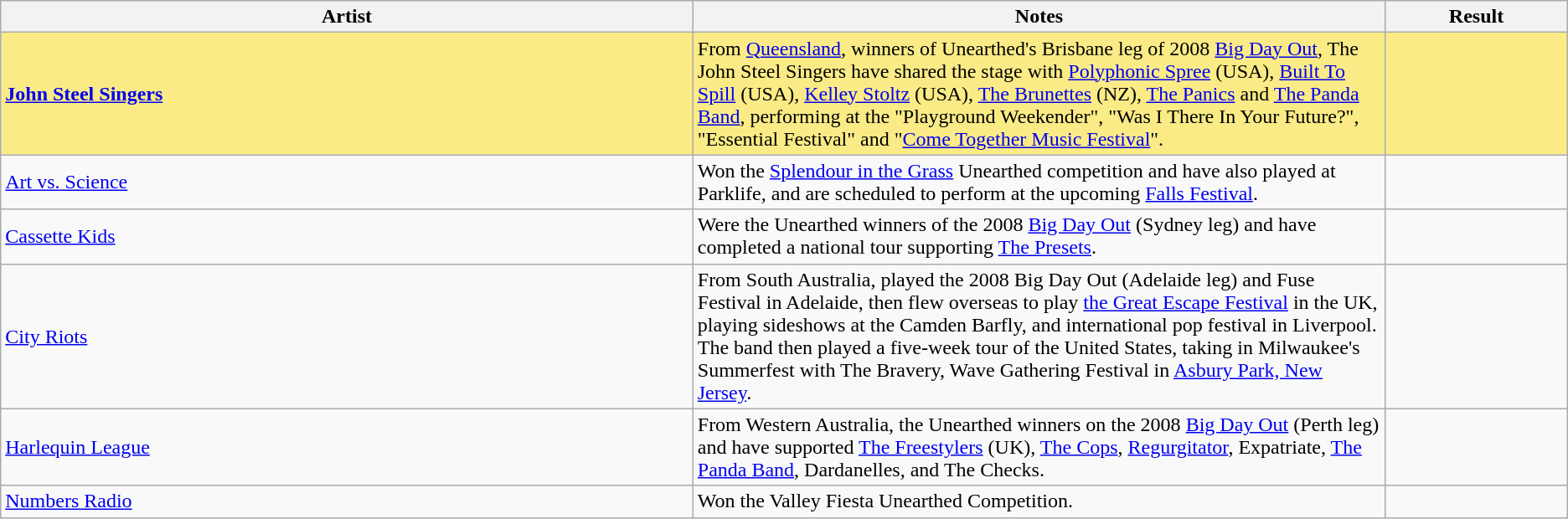<table class="sortable wikitable">
<tr>
<th width="19%">Artist</th>
<th width="19%">Notes</th>
<th width="5%">Result</th>
</tr>
<tr style="background:#FAEB86">
<td><strong><a href='#'>John Steel Singers</a></strong></td>
<td>From <a href='#'>Queensland</a>, winners of Unearthed's Brisbane leg of 2008 <a href='#'>Big Day Out</a>, The John Steel Singers have shared the stage with <a href='#'>Polyphonic Spree</a> (USA), <a href='#'>Built To Spill</a> (USA), <a href='#'>Kelley Stoltz</a> (USA), <a href='#'>The Brunettes</a> (NZ), <a href='#'>The Panics</a> and <a href='#'>The Panda Band</a>, performing at the "Playground Weekender", "Was I There In Your Future?", "Essential Festival" and "<a href='#'>Come Together Music Festival</a>".</td>
<td></td>
</tr>
<tr>
<td><a href='#'>Art vs. Science</a></td>
<td>Won the <a href='#'>Splendour in the Grass</a> Unearthed competition and have also played at Parklife, and are scheduled to perform at the upcoming <a href='#'>Falls Festival</a>.</td>
<td></td>
</tr>
<tr>
<td><a href='#'>Cassette Kids</a></td>
<td>Were the Unearthed winners of the 2008 <a href='#'>Big Day Out</a> (Sydney leg) and have completed a national tour supporting <a href='#'>The Presets</a>.</td>
<td></td>
</tr>
<tr>
<td><a href='#'>City Riots</a></td>
<td>From South Australia, played the 2008 Big Day Out (Adelaide leg) and Fuse Festival in Adelaide, then flew overseas to play <a href='#'>the Great Escape Festival</a> in the UK, playing sideshows at the Camden Barfly, and international pop festival in Liverpool. The band then played a five-week tour of the United States, taking in Milwaukee's Summerfest with The Bravery, Wave Gathering Festival in <a href='#'>Asbury Park, New Jersey</a>.</td>
<td></td>
</tr>
<tr>
<td><a href='#'>Harlequin League</a></td>
<td>From Western Australia, the Unearthed winners on the 2008 <a href='#'>Big Day Out</a> (Perth leg) and have supported <a href='#'>The Freestylers</a> (UK), <a href='#'>The Cops</a>, <a href='#'>Regurgitator</a>, Expatriate, <a href='#'>The Panda Band</a>, Dardanelles, and The Checks.</td>
<td></td>
</tr>
<tr>
<td><a href='#'>Numbers Radio</a></td>
<td>Won the Valley Fiesta Unearthed Competition.</td>
<td></td>
</tr>
</table>
